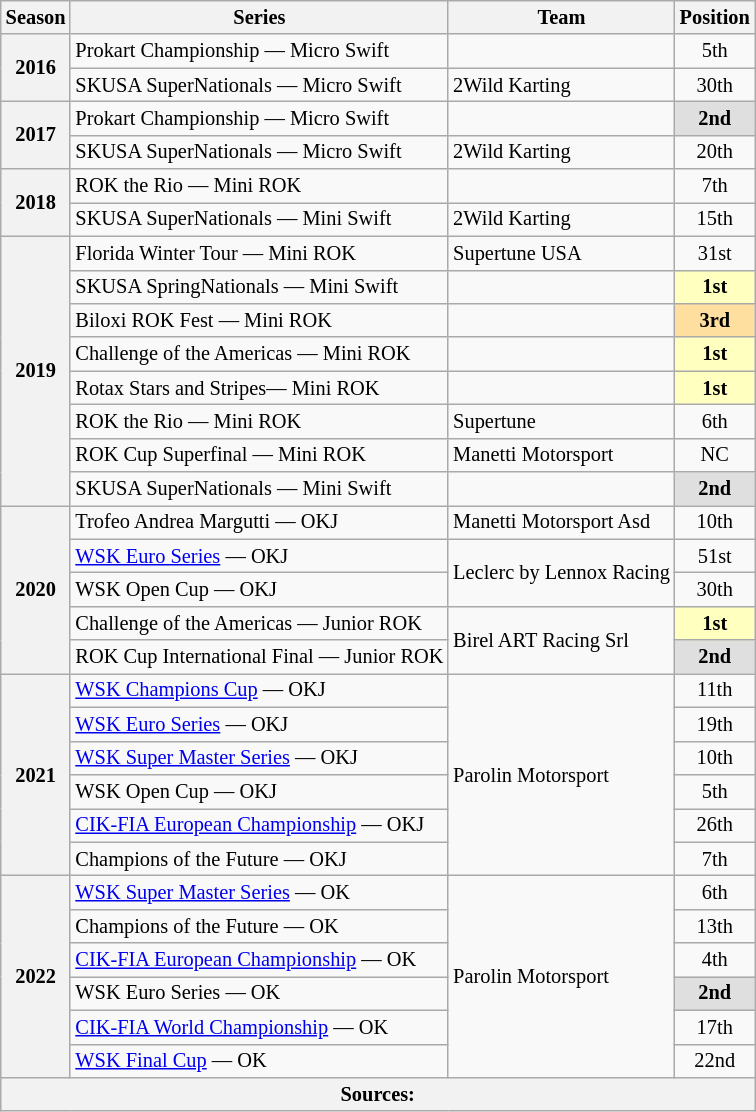<table class="wikitable" style="font-size: 85%; text-align:center">
<tr>
<th>Season</th>
<th>Series</th>
<th>Team</th>
<th>Position</th>
</tr>
<tr>
<th rowspan="2">2016</th>
<td align="left">Prokart Championship — Micro Swift</td>
<td align="left"></td>
<td>5th</td>
</tr>
<tr>
<td align="left">SKUSA SuperNationals — Micro Swift</td>
<td align="left">2Wild Karting</td>
<td>30th</td>
</tr>
<tr>
<th rowspan="2">2017</th>
<td align="left">Prokart Championship — Micro Swift</td>
<td align="left"></td>
<td style="background:#DFDFDF;"><strong>2nd</strong></td>
</tr>
<tr>
<td align="left">SKUSA SuperNationals — Micro Swift</td>
<td align="left">2Wild Karting</td>
<td>20th</td>
</tr>
<tr>
<th rowspan="2">2018</th>
<td align="left">ROK the Rio — Mini ROK</td>
<td></td>
<td>7th</td>
</tr>
<tr>
<td align="left">SKUSA SuperNationals — Mini Swift</td>
<td align="left">2Wild Karting</td>
<td>15th</td>
</tr>
<tr>
<th rowspan="8">2019</th>
<td align="left">Florida Winter Tour — Mini ROK</td>
<td align="left">Supertune USA</td>
<td>31st</td>
</tr>
<tr>
<td align="left">SKUSA SpringNationals — Mini Swift</td>
<td></td>
<td style="background:#FFFFBF;"><strong>1st</strong></td>
</tr>
<tr>
<td align="left">Biloxi ROK Fest — Mini ROK</td>
<td align="left"></td>
<td style="background:#FFDF9F;"><strong>3rd</strong></td>
</tr>
<tr>
<td align="left">Challenge of the Americas — Mini ROK</td>
<td align="left"></td>
<td style="background:#FFFFBF;"><strong>1st</strong></td>
</tr>
<tr>
<td align="left">Rotax Stars and Stripes— Mini ROK</td>
<td align="left"></td>
<td style="background:#FFFFBF;"><strong>1st</strong></td>
</tr>
<tr>
<td align="left">ROK the Rio — Mini ROK</td>
<td align="left">Supertune</td>
<td>6th</td>
</tr>
<tr>
<td align="left">ROK Cup Superfinal — Mini ROK</td>
<td align="left">Manetti Motorsport</td>
<td>NC</td>
</tr>
<tr>
<td align="left">SKUSA SuperNationals — Mini Swift</td>
<td></td>
<td style="background:#DFDFDF;"><strong>2nd</strong></td>
</tr>
<tr>
<th rowspan="5">2020</th>
<td align="left">Trofeo Andrea Margutti — OKJ</td>
<td align="left">Manetti Motorsport Asd</td>
<td>10th</td>
</tr>
<tr>
<td align="left"><a href='#'>WSK Euro Series</a> — OKJ</td>
<td rowspan="2" align="left">Leclerc by Lennox Racing</td>
<td>51st</td>
</tr>
<tr>
<td align="left">WSK Open Cup — OKJ</td>
<td>30th</td>
</tr>
<tr>
<td align="left">Challenge of the Americas — Junior ROK</td>
<td rowspan="2" align="left">Birel ART Racing Srl</td>
<td style="background:#FFFFBF;"><strong>1st</strong></td>
</tr>
<tr>
<td align="left">ROK Cup International Final — Junior ROK</td>
<td style="background:#DFDFDF;"><strong>2nd</strong></td>
</tr>
<tr>
<th rowspan="6">2021</th>
<td align="left"><a href='#'>WSK Champions Cup</a> — OKJ</td>
<td rowspan="6" align="left">Parolin Motorsport</td>
<td>11th</td>
</tr>
<tr>
<td align="left"><a href='#'>WSK Euro Series</a> — OKJ</td>
<td>19th</td>
</tr>
<tr>
<td align="left"><a href='#'>WSK Super Master Series</a> — OKJ</td>
<td>10th</td>
</tr>
<tr>
<td align="left">WSK Open Cup — OKJ</td>
<td>5th</td>
</tr>
<tr>
<td align="left"><a href='#'>CIK-FIA European Championship</a> — OKJ</td>
<td>26th</td>
</tr>
<tr>
<td align="left">Champions of the Future — OKJ</td>
<td>7th</td>
</tr>
<tr>
<th rowspan="6">2022</th>
<td align="left"><a href='#'>WSK Super Master Series</a> — OK</td>
<td rowspan="6" align="left">Parolin Motorsport</td>
<td>6th</td>
</tr>
<tr>
<td align="left">Champions of the Future — OK</td>
<td>13th</td>
</tr>
<tr>
<td align="left"><a href='#'>CIK-FIA European Championship</a> — OK</td>
<td>4th</td>
</tr>
<tr>
<td align="left">WSK Euro Series — OK</td>
<td style="background:#DFDFDF;"><strong>2nd</strong></td>
</tr>
<tr>
<td align="left"><a href='#'>CIK-FIA World Championship</a> — OK</td>
<td>17th</td>
</tr>
<tr>
<td align="left"><a href='#'>WSK Final Cup</a> — OK</td>
<td>22nd</td>
</tr>
<tr>
<th colspan="4">Sources:</th>
</tr>
</table>
